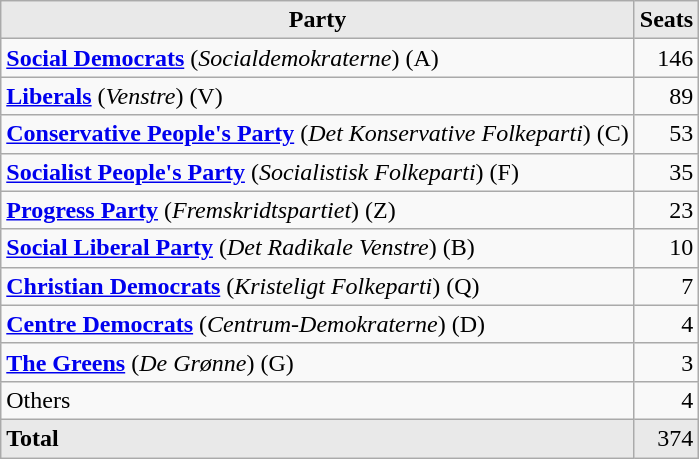<table class="wikitable">
<tr>
<th style="background-color:#E9E9E9">Party</th>
<th style="background-color:#E9E9E9">Seats</th>
</tr>
<tr>
<td><strong><a href='#'>Social Democrats</a></strong> (<em>Socialdemokraterne</em>) (A)</td>
<td align="right">146</td>
</tr>
<tr>
<td><strong><a href='#'>Liberals</a></strong> (<em>Venstre</em>) (V)</td>
<td align="right">89</td>
</tr>
<tr>
<td><strong><a href='#'>Conservative People's Party</a></strong> (<em>Det Konservative Folkeparti</em>) (C)</td>
<td align="right">53</td>
</tr>
<tr>
<td><strong><a href='#'>Socialist People's Party</a></strong> (<em>Socialistisk Folkeparti</em>) (F)</td>
<td align="right">35</td>
</tr>
<tr>
<td><strong><a href='#'>Progress Party</a></strong> (<em>Fremskridtspartiet</em>) (Z)</td>
<td align="right">23</td>
</tr>
<tr>
<td><strong><a href='#'>Social Liberal Party</a></strong> (<em>Det Radikale Venstre</em>) (B)</td>
<td align="right">10</td>
</tr>
<tr>
<td><strong><a href='#'>Christian Democrats</a></strong> (<em>Kristeligt Folkeparti</em>) (Q)</td>
<td align="right">7</td>
</tr>
<tr>
<td><strong><a href='#'>Centre Democrats</a></strong> (<em>Centrum-Demokraterne</em>) (D)</td>
<td align="right">4</td>
</tr>
<tr>
<td><strong><a href='#'>The Greens</a></strong> (<em>De Grønne</em>) (G)</td>
<td align="right">3</td>
</tr>
<tr>
<td>Others</td>
<td align="right">4</td>
</tr>
<tr>
<td style="background-color:#E9E9E9"><strong>Total</strong></td>
<td align="right" style="background-color:#E9E9E9">374</td>
</tr>
</table>
